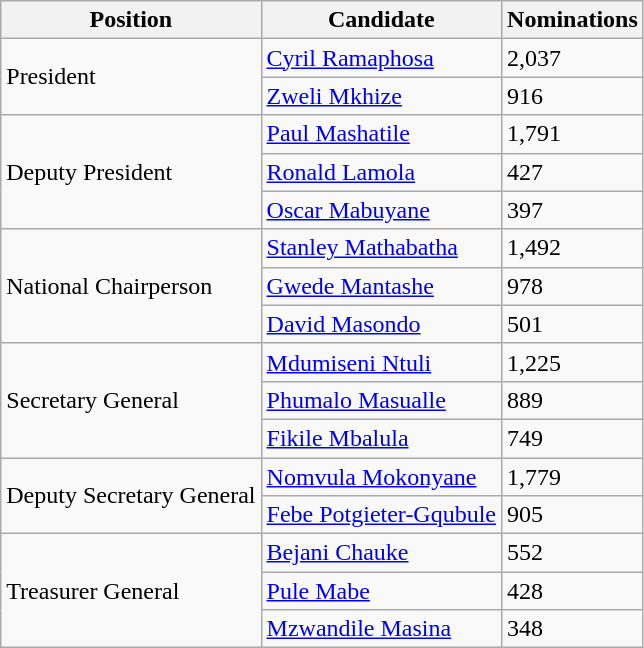<table class="wikitable">
<tr>
<th>Position</th>
<th>Candidate</th>
<th>Nominations</th>
</tr>
<tr>
<td rowspan="2">President</td>
<td><a href='#'>Cyril Ramaphosa</a></td>
<td>2,037</td>
</tr>
<tr>
<td><a href='#'>Zweli Mkhize</a></td>
<td>916</td>
</tr>
<tr>
<td rowspan="3">Deputy President</td>
<td><a href='#'>Paul Mashatile</a></td>
<td>1,791</td>
</tr>
<tr>
<td><a href='#'>Ronald Lamola</a></td>
<td>427</td>
</tr>
<tr>
<td><a href='#'>Oscar Mabuyane</a></td>
<td>397</td>
</tr>
<tr>
<td rowspan="3">National Chairperson</td>
<td><a href='#'>Stanley Mathabatha</a></td>
<td>1,492</td>
</tr>
<tr>
<td><a href='#'>Gwede Mantashe</a></td>
<td>978</td>
</tr>
<tr>
<td><a href='#'>David Masondo</a></td>
<td>501</td>
</tr>
<tr>
<td rowspan="3">Secretary General</td>
<td><a href='#'>Mdumiseni Ntuli</a></td>
<td>1,225</td>
</tr>
<tr>
<td><a href='#'>Phumalo Masualle</a></td>
<td>889</td>
</tr>
<tr>
<td><a href='#'>Fikile Mbalula</a></td>
<td>749</td>
</tr>
<tr>
<td rowspan="2">Deputy Secretary General</td>
<td><a href='#'>Nomvula Mokonyane</a></td>
<td>1,779</td>
</tr>
<tr>
<td><a href='#'>Febe Potgieter-Gqubule</a></td>
<td>905</td>
</tr>
<tr>
<td rowspan="3">Treasurer General</td>
<td><a href='#'>Bejani Chauke</a></td>
<td>552</td>
</tr>
<tr>
<td><a href='#'>Pule Mabe</a></td>
<td>428</td>
</tr>
<tr>
<td><a href='#'>Mzwandile Masina</a></td>
<td>348</td>
</tr>
</table>
